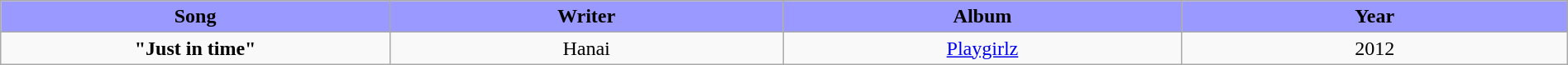<table class="wikitable" style="margin:0.5em auto; clear:both; text-align:center; width:100%">
<tr>
<th width="500" style="background: #99F;">Song</th>
<th width="500" style="background: #99F;">Writer</th>
<th width="500" style="background: #99F;">Album</th>
<th width="500" style="background: #99F;">Year</th>
</tr>
<tr>
<td><strong>"Just in time"</strong></td>
<td>Hanai</td>
<td><a href='#'>Playgirlz</a></td>
<td>2012</td>
</tr>
</table>
